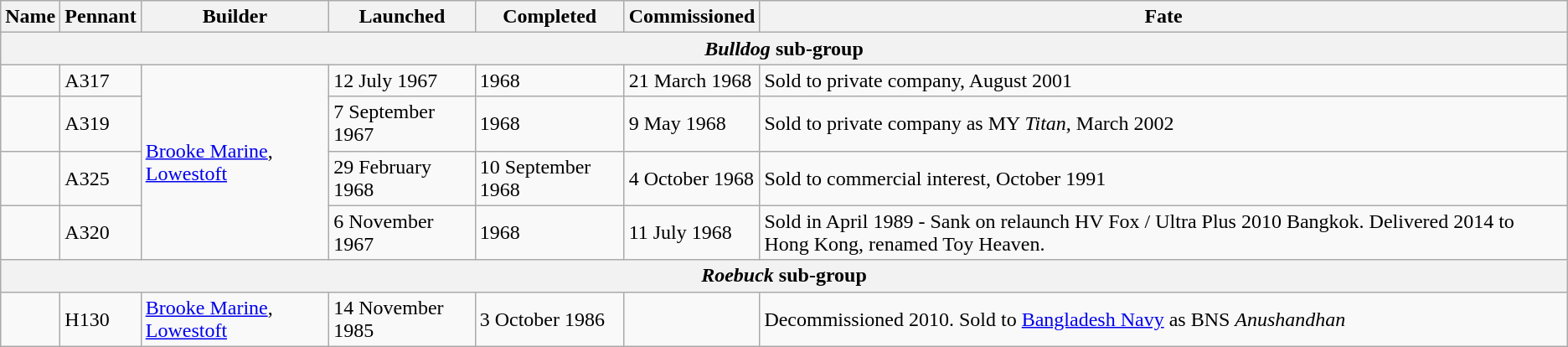<table class="wikitable">
<tr>
<th>Name</th>
<th>Pennant</th>
<th>Builder</th>
<th>Launched</th>
<th>Completed</th>
<th>Commissioned</th>
<th>Fate</th>
</tr>
<tr>
<th colspan=7><em>Bulldog</em> sub-group</th>
</tr>
<tr>
<td></td>
<td>A317</td>
<td rowspan=4><a href='#'>Brooke Marine</a>, <a href='#'>Lowestoft</a></td>
<td>12 July 1967</td>
<td>1968</td>
<td>21 March 1968</td>
<td>Sold to private company, August 2001</td>
</tr>
<tr>
<td></td>
<td>A319</td>
<td>7 September 1967</td>
<td>1968</td>
<td>9 May 1968</td>
<td>Sold to private company as MY <em>Titan</em>, March 2002</td>
</tr>
<tr>
<td></td>
<td>A325</td>
<td>29 February 1968</td>
<td>10 September 1968</td>
<td>4 October 1968</td>
<td>Sold to commercial interest, October 1991</td>
</tr>
<tr>
<td></td>
<td>A320</td>
<td>6 November 1967</td>
<td>1968</td>
<td>11 July 1968</td>
<td>Sold in April 1989 - Sank on relaunch HV Fox / Ultra Plus 2010 Bangkok. Delivered 2014 to Hong Kong, renamed Toy Heaven.</td>
</tr>
<tr>
<th colspan=7><em>Roebuck</em> sub-group</th>
</tr>
<tr>
<td></td>
<td>H130</td>
<td><a href='#'>Brooke Marine</a>, <a href='#'>Lowestoft</a></td>
<td>14 November 1985</td>
<td>3 October 1986</td>
<td></td>
<td>Decommissioned 2010. Sold to <a href='#'>Bangladesh Navy</a> as BNS <em>Anushandhan</em></td>
</tr>
</table>
